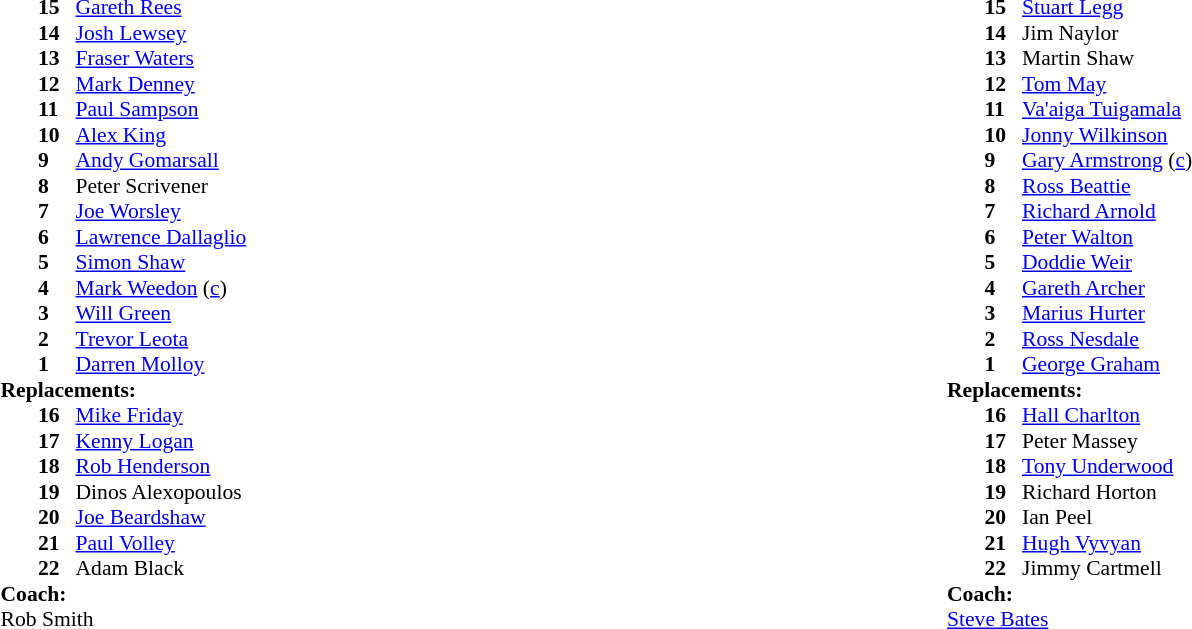<table width="100%">
<tr>
<td valign="top" width="50%"><br><table style="font-size: 90%" cellspacing="0" cellpadding="0">
<tr>
<th width="25"></th>
<th width="25"></th>
</tr>
<tr>
<td></td>
<td><strong>15</strong></td>
<td> <a href='#'>Gareth Rees</a></td>
</tr>
<tr>
<td></td>
<td><strong>14</strong></td>
<td> <a href='#'>Josh Lewsey</a></td>
</tr>
<tr>
<td></td>
<td><strong>13</strong></td>
<td> <a href='#'>Fraser Waters</a></td>
</tr>
<tr>
<td></td>
<td><strong>12</strong></td>
<td> <a href='#'>Mark Denney</a></td>
</tr>
<tr>
<td></td>
<td><strong>11</strong></td>
<td> <a href='#'>Paul Sampson</a></td>
</tr>
<tr>
<td></td>
<td><strong>10</strong></td>
<td> <a href='#'>Alex King</a></td>
</tr>
<tr>
<td></td>
<td><strong>9</strong></td>
<td> <a href='#'>Andy Gomarsall</a></td>
</tr>
<tr>
<td></td>
<td><strong>8</strong></td>
<td> Peter Scrivener</td>
</tr>
<tr>
<td></td>
<td><strong>7</strong></td>
<td> <a href='#'>Joe Worsley</a></td>
</tr>
<tr>
<td></td>
<td><strong>6</strong></td>
<td> <a href='#'>Lawrence Dallaglio</a></td>
</tr>
<tr>
<td></td>
<td><strong>5</strong></td>
<td> <a href='#'>Simon Shaw</a></td>
</tr>
<tr>
<td></td>
<td><strong>4</strong></td>
<td> <a href='#'>Mark Weedon</a> (<a href='#'>c</a>)</td>
</tr>
<tr>
<td></td>
<td><strong>3</strong></td>
<td> <a href='#'>Will Green</a></td>
</tr>
<tr>
<td></td>
<td><strong>2</strong></td>
<td> <a href='#'>Trevor Leota</a></td>
</tr>
<tr>
<td></td>
<td><strong>1</strong></td>
<td> <a href='#'>Darren Molloy</a></td>
</tr>
<tr>
<td colspan=3><strong>Replacements:</strong></td>
</tr>
<tr>
<td></td>
<td><strong>16</strong></td>
<td> <a href='#'>Mike Friday</a></td>
</tr>
<tr>
<td></td>
<td><strong>17</strong></td>
<td> <a href='#'>Kenny Logan</a></td>
</tr>
<tr>
<td></td>
<td><strong>18</strong></td>
<td> <a href='#'>Rob Henderson</a></td>
</tr>
<tr>
<td></td>
<td><strong>19</strong></td>
<td> Dinos Alexopoulos</td>
</tr>
<tr>
<td></td>
<td><strong>20</strong></td>
<td> <a href='#'>Joe Beardshaw</a></td>
</tr>
<tr>
<td></td>
<td><strong>21</strong></td>
<td> <a href='#'>Paul Volley</a></td>
</tr>
<tr>
<td></td>
<td><strong>22</strong></td>
<td> Adam Black</td>
</tr>
<tr>
<td colspan=3><strong>Coach:</strong></td>
</tr>
<tr>
<td colspan="4">Rob Smith</td>
</tr>
<tr>
<td colspan="4"></td>
</tr>
<tr>
<td colspan="4"></td>
</tr>
</table>
</td>
<td valign="top" width="50%"><br><table style="font-size: 90%" cellspacing="0" cellpadding="0">
<tr>
<th width="25"></th>
<th width="25"></th>
</tr>
<tr>
<td></td>
<td><strong>15</strong></td>
<td> <a href='#'>Stuart Legg</a></td>
</tr>
<tr>
<td></td>
<td><strong>14</strong></td>
<td> Jim Naylor</td>
</tr>
<tr>
<td></td>
<td><strong>13</strong></td>
<td> Martin Shaw</td>
</tr>
<tr>
<td></td>
<td><strong>12</strong></td>
<td> <a href='#'>Tom May</a></td>
</tr>
<tr>
<td></td>
<td><strong>11</strong></td>
<td> <a href='#'>Va'aiga Tuigamala</a></td>
</tr>
<tr>
<td></td>
<td><strong>10</strong></td>
<td> <a href='#'>Jonny Wilkinson</a></td>
</tr>
<tr>
<td></td>
<td><strong>9</strong></td>
<td> <a href='#'>Gary Armstrong</a> (<a href='#'>c</a>)</td>
</tr>
<tr>
<td></td>
<td><strong>8</strong></td>
<td> <a href='#'>Ross Beattie</a></td>
</tr>
<tr>
<td></td>
<td><strong>7</strong></td>
<td> <a href='#'>Richard Arnold</a></td>
</tr>
<tr>
<td></td>
<td><strong>6</strong></td>
<td> <a href='#'>Peter Walton</a></td>
</tr>
<tr>
<td></td>
<td><strong>5</strong></td>
<td> <a href='#'>Doddie Weir</a></td>
</tr>
<tr>
<td></td>
<td><strong>4</strong></td>
<td> <a href='#'>Gareth Archer</a></td>
</tr>
<tr>
<td></td>
<td><strong>3</strong></td>
<td> <a href='#'>Marius Hurter</a></td>
</tr>
<tr>
<td></td>
<td><strong>2</strong></td>
<td> <a href='#'>Ross Nesdale</a></td>
</tr>
<tr>
<td></td>
<td><strong>1</strong></td>
<td> <a href='#'>George Graham</a></td>
</tr>
<tr>
<td colspan=3><strong>Replacements:</strong></td>
</tr>
<tr>
<td></td>
<td><strong>16</strong></td>
<td> <a href='#'>Hall Charlton</a></td>
</tr>
<tr>
<td></td>
<td><strong>17</strong></td>
<td> Peter Massey</td>
</tr>
<tr>
<td></td>
<td><strong>18</strong></td>
<td> <a href='#'>Tony Underwood</a></td>
</tr>
<tr>
<td></td>
<td><strong>19</strong></td>
<td> Richard Horton</td>
</tr>
<tr>
<td></td>
<td><strong>20</strong></td>
<td> Ian Peel</td>
</tr>
<tr>
<td></td>
<td><strong>21</strong></td>
<td> <a href='#'>Hugh Vyvyan</a></td>
</tr>
<tr>
<td></td>
<td><strong>22</strong></td>
<td> Jimmy Cartmell</td>
</tr>
<tr>
<td colspan=3><strong>Coach:</strong></td>
</tr>
<tr>
<td colspan="4"> <a href='#'>Steve Bates</a></td>
</tr>
<tr>
</tr>
</table>
</td>
</tr>
</table>
